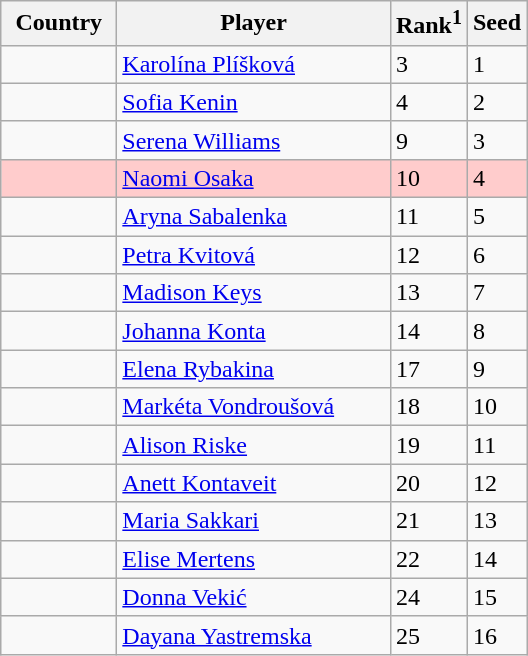<table class="sortable wikitable">
<tr>
<th width="70">Country</th>
<th width="175">Player</th>
<th>Rank<sup>1</sup></th>
<th>Seed</th>
</tr>
<tr>
<td></td>
<td><a href='#'>Karolína Plíšková</a></td>
<td>3</td>
<td>1</td>
</tr>
<tr>
<td></td>
<td><a href='#'>Sofia Kenin</a></td>
<td>4</td>
<td>2</td>
</tr>
<tr>
<td></td>
<td><a href='#'>Serena Williams</a></td>
<td>9</td>
<td>3</td>
</tr>
<tr style="background:#fcc;">
<td></td>
<td><a href='#'>Naomi Osaka</a></td>
<td>10</td>
<td>4</td>
</tr>
<tr>
<td></td>
<td><a href='#'>Aryna Sabalenka</a></td>
<td>11</td>
<td>5</td>
</tr>
<tr>
<td></td>
<td><a href='#'>Petra Kvitová</a></td>
<td>12</td>
<td>6</td>
</tr>
<tr>
<td></td>
<td><a href='#'>Madison Keys</a></td>
<td>13</td>
<td>7</td>
</tr>
<tr>
<td></td>
<td><a href='#'>Johanna Konta</a></td>
<td>14</td>
<td>8</td>
</tr>
<tr>
<td></td>
<td><a href='#'>Elena Rybakina</a></td>
<td>17</td>
<td>9</td>
</tr>
<tr>
<td></td>
<td><a href='#'>Markéta Vondroušová</a></td>
<td>18</td>
<td>10</td>
</tr>
<tr>
<td></td>
<td><a href='#'>Alison Riske</a></td>
<td>19</td>
<td>11</td>
</tr>
<tr>
<td></td>
<td><a href='#'>Anett Kontaveit</a></td>
<td>20</td>
<td>12</td>
</tr>
<tr>
<td></td>
<td><a href='#'>Maria Sakkari</a></td>
<td>21</td>
<td>13</td>
</tr>
<tr>
<td></td>
<td><a href='#'>Elise Mertens</a></td>
<td>22</td>
<td>14</td>
</tr>
<tr>
<td></td>
<td><a href='#'>Donna Vekić</a></td>
<td>24</td>
<td>15</td>
</tr>
<tr>
<td></td>
<td><a href='#'>Dayana Yastremska</a></td>
<td>25</td>
<td>16</td>
</tr>
</table>
